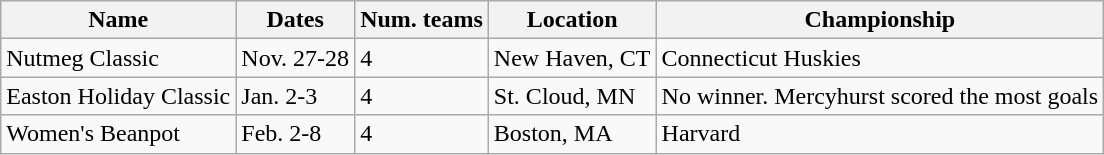<table class="wikitable">
<tr>
<th>Name</th>
<th>Dates</th>
<th>Num. teams</th>
<th>Location</th>
<th>Championship</th>
</tr>
<tr>
<td>Nutmeg Classic</td>
<td>Nov. 27-28</td>
<td>4</td>
<td>New Haven, CT</td>
<td>Connecticut Huskies</td>
</tr>
<tr>
<td>Easton Holiday Classic</td>
<td>Jan. 2-3</td>
<td>4</td>
<td>St. Cloud, MN</td>
<td>No winner. Mercyhurst scored the most goals</td>
</tr>
<tr>
<td>Women's Beanpot</td>
<td>Feb. 2-8</td>
<td>4</td>
<td>Boston, MA</td>
<td>Harvard</td>
</tr>
</table>
